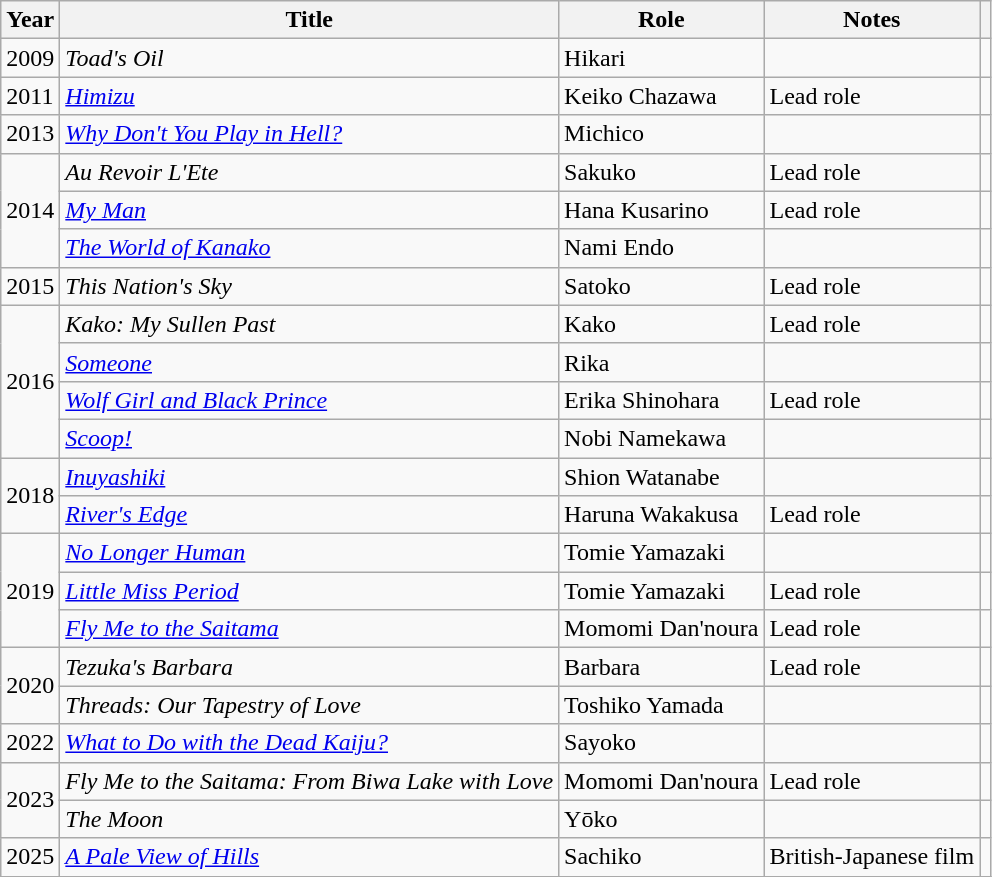<table class="wikitable sortable">
<tr>
<th>Year</th>
<th>Title</th>
<th>Role</th>
<th class="unsortable">Notes</th>
<th class="unsortable"></th>
</tr>
<tr>
<td>2009</td>
<td><em>Toad's Oil</em></td>
<td>Hikari</td>
<td></td>
<td></td>
</tr>
<tr>
<td>2011</td>
<td><em><a href='#'>Himizu</a></em></td>
<td>Keiko Chazawa</td>
<td>Lead role</td>
<td></td>
</tr>
<tr>
<td>2013</td>
<td><em><a href='#'>Why Don't You Play in Hell?</a></em></td>
<td>Michico</td>
<td></td>
<td></td>
</tr>
<tr>
<td rowspan=3>2014</td>
<td><em>Au Revoir L'Ete</em></td>
<td>Sakuko</td>
<td>Lead role</td>
<td></td>
</tr>
<tr>
<td><em><a href='#'>My Man</a></em></td>
<td>Hana Kusarino</td>
<td>Lead role</td>
<td></td>
</tr>
<tr>
<td><em><a href='#'>The World of Kanako</a></em></td>
<td>Nami Endo</td>
<td></td>
<td></td>
</tr>
<tr>
<td>2015</td>
<td><em>This Nation's Sky</em></td>
<td>Satoko</td>
<td>Lead role</td>
<td></td>
</tr>
<tr>
<td rowspan=4>2016</td>
<td><em>Kako: My Sullen Past</em></td>
<td>Kako</td>
<td>Lead role</td>
<td></td>
</tr>
<tr>
<td><em><a href='#'>Someone</a></em></td>
<td>Rika</td>
<td></td>
<td></td>
</tr>
<tr>
<td><em><a href='#'>Wolf Girl and Black Prince</a></em></td>
<td>Erika Shinohara</td>
<td>Lead role</td>
<td></td>
</tr>
<tr>
<td><em><a href='#'>Scoop!</a></em></td>
<td>Nobi Namekawa</td>
<td></td>
<td></td>
</tr>
<tr>
<td rowspan=2>2018</td>
<td><em><a href='#'>Inuyashiki</a></em></td>
<td>Shion Watanabe</td>
<td></td>
<td></td>
</tr>
<tr>
<td><em><a href='#'>River's Edge</a></em></td>
<td>Haruna Wakakusa</td>
<td>Lead role</td>
<td></td>
</tr>
<tr>
<td rowspan=3>2019</td>
<td><em><a href='#'>No Longer Human</a></em></td>
<td>Tomie Yamazaki</td>
<td></td>
<td></td>
</tr>
<tr>
<td><em><a href='#'>Little Miss Period</a></em></td>
<td>Tomie Yamazaki</td>
<td>Lead role</td>
<td></td>
</tr>
<tr>
<td><em><a href='#'>Fly Me to the Saitama</a></em></td>
<td>Momomi Dan'noura</td>
<td>Lead role</td>
<td></td>
</tr>
<tr>
<td rowspan=2>2020</td>
<td><em>Tezuka's Barbara</em></td>
<td>Barbara</td>
<td>Lead role</td>
<td></td>
</tr>
<tr>
<td><em>Threads: Our Tapestry of Love</em></td>
<td>Toshiko Yamada</td>
<td></td>
<td></td>
</tr>
<tr>
<td>2022</td>
<td><em><a href='#'>What to Do with the Dead Kaiju?</a></em></td>
<td>Sayoko</td>
<td></td>
<td></td>
</tr>
<tr>
<td rowspan=2>2023</td>
<td><em>Fly Me to the Saitama: From Biwa Lake with Love</em></td>
<td>Momomi Dan'noura</td>
<td>Lead role</td>
<td></td>
</tr>
<tr>
<td><em>The Moon</em></td>
<td>Yōko</td>
<td></td>
<td></td>
</tr>
<tr>
<td>2025</td>
<td><em><a href='#'>A Pale View of Hills</a></em></td>
<td>Sachiko</td>
<td>British-Japanese film</td>
<td></td>
</tr>
<tr>
</tr>
</table>
